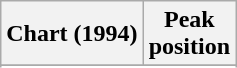<table class="wikitable sortable plainrowheaders" style="text-align:center">
<tr>
<th scope="col">Chart (1994)</th>
<th scope="col">Peak<br> position</th>
</tr>
<tr>
</tr>
<tr>
</tr>
<tr>
</tr>
</table>
